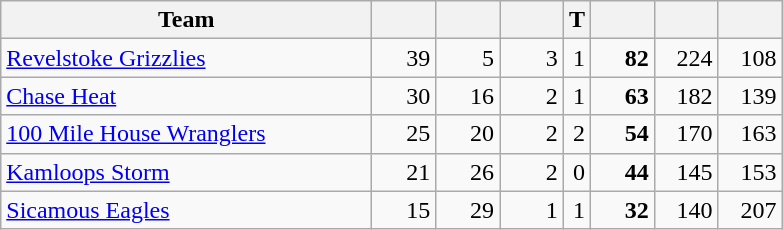<table class="wikitable sortable" style="text-align: right">
<tr>
<th style="width:15em">Team</th>
<th style="width:2.2em"></th>
<th style="width:2.2em"></th>
<th style="width:2.2em"></th>
<th>T</th>
<th style="width:2.2em"></th>
<th style="width:2.2em"></th>
<th style="width:2.2em"></th>
</tr>
<tr>
<td align="left"><a href='#'>Revelstoke Grizzlies</a></td>
<td>39</td>
<td>5</td>
<td>3</td>
<td>1</td>
<td><strong>82</strong></td>
<td>224</td>
<td>108</td>
</tr>
<tr>
<td align="left"><a href='#'>Chase Heat</a></td>
<td>30</td>
<td>16</td>
<td>2</td>
<td>1</td>
<td><strong>63</strong></td>
<td>182</td>
<td>139</td>
</tr>
<tr>
<td align="left"><a href='#'>100 Mile House Wranglers</a></td>
<td>25</td>
<td>20</td>
<td>2</td>
<td>2</td>
<td><strong>54</strong></td>
<td>170</td>
<td>163</td>
</tr>
<tr>
<td align="left"><a href='#'>Kamloops Storm</a></td>
<td>21</td>
<td>26</td>
<td>2</td>
<td>0</td>
<td><strong>44</strong></td>
<td>145</td>
<td>153</td>
</tr>
<tr>
<td align="left"><a href='#'>Sicamous Eagles</a></td>
<td>15</td>
<td>29</td>
<td>1</td>
<td>1</td>
<td><strong>32</strong></td>
<td>140</td>
<td>207</td>
</tr>
</table>
